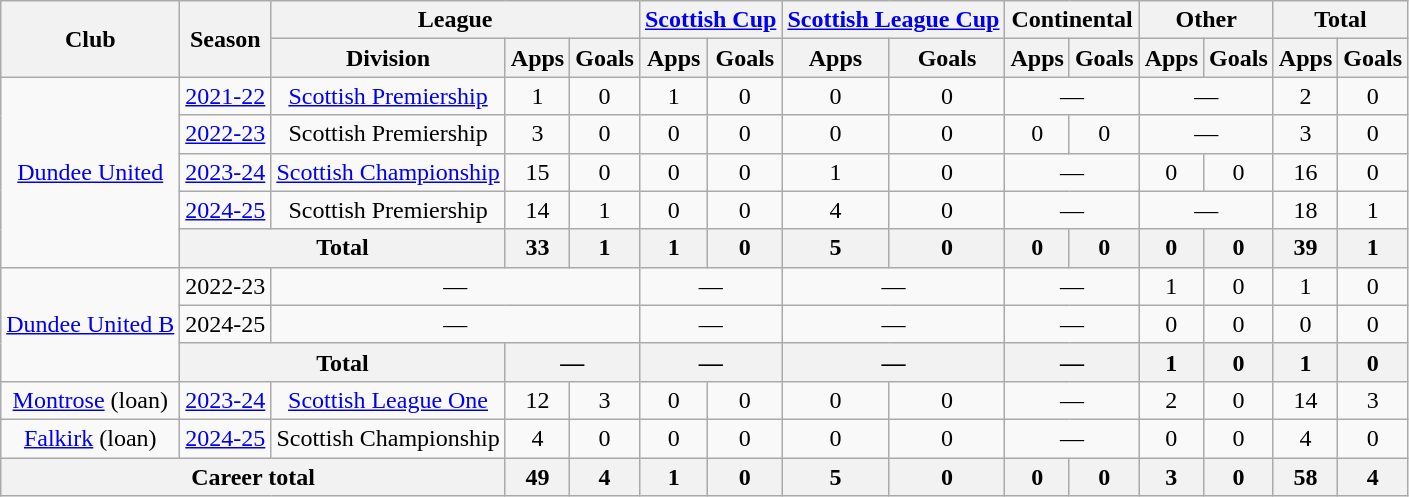<table class="wikitable" style="text-align: center">
<tr>
<th rowspan="2">Club</th>
<th rowspan="2">Season</th>
<th colspan="3">League</th>
<th colspan="2"><a href='#'>Scottish Cup</a></th>
<th colspan="2"><a href='#'>Scottish League Cup</a></th>
<th colspan="2">Continental</th>
<th colspan="2">Other</th>
<th colspan="2">Total</th>
</tr>
<tr>
<th>Division</th>
<th>Apps</th>
<th>Goals</th>
<th>Apps</th>
<th>Goals</th>
<th>Apps</th>
<th>Goals</th>
<th>Apps</th>
<th>Goals</th>
<th>Apps</th>
<th>Goals</th>
<th>Apps</th>
<th>Goals</th>
</tr>
<tr>
<td rowspan="5"><a href='#'>Dundee United</a></td>
<td><a href='#'>2021-22</a></td>
<td><a href='#'>Scottish Premiership</a></td>
<td>1</td>
<td>0</td>
<td>1</td>
<td>0</td>
<td>0</td>
<td>0</td>
<td colspan="2">—</td>
<td colspan="2">—</td>
<td>2</td>
<td>0</td>
</tr>
<tr>
<td><a href='#'>2022-23</a></td>
<td>Scottish Premiership</td>
<td>3</td>
<td>0</td>
<td>0</td>
<td>0</td>
<td>0</td>
<td>0</td>
<td>0</td>
<td>0</td>
<td colspan="2">—</td>
<td>3</td>
<td>0</td>
</tr>
<tr>
<td><a href='#'>2023-24</a></td>
<td><a href='#'>Scottish Championship</a></td>
<td>15</td>
<td>0</td>
<td>0</td>
<td>0</td>
<td>1</td>
<td>0</td>
<td colspan="2">—</td>
<td>0</td>
<td>0</td>
<td>16</td>
<td>0</td>
</tr>
<tr>
<td><a href='#'>2024-25</a></td>
<td>Scottish Premiership</td>
<td>14</td>
<td>1</td>
<td>0</td>
<td>0</td>
<td>4</td>
<td>0</td>
<td colspan="2">—</td>
<td colspan="2">—</td>
<td>18</td>
<td>1</td>
</tr>
<tr>
<th colspan="2">Total</th>
<th>33</th>
<th>1</th>
<th>1</th>
<th>0</th>
<th>5</th>
<th>0</th>
<th>0</th>
<th>0</th>
<th>0</th>
<th>0</th>
<th>39</th>
<th>1</th>
</tr>
<tr>
<td rowspan="3"><a href='#'>Dundee United B</a></td>
<td>2022-23</td>
<td colspan="3">—</td>
<td colspan="2">—</td>
<td colspan="2">—</td>
<td colspan="2">—</td>
<td>1</td>
<td>0</td>
<td>1</td>
<td>0</td>
</tr>
<tr>
<td>2024-25</td>
<td colspan="3">—</td>
<td colspan="2">—</td>
<td colspan="2">—</td>
<td colspan="2">—</td>
<td>0</td>
<td>0</td>
<td>0</td>
<td>0</td>
</tr>
<tr>
<th colspan="2">Total</th>
<th colspan="2">—</th>
<th colspan="2">—</th>
<th colspan="2">—</th>
<th colspan="2">—</th>
<th>1</th>
<th>0</th>
<th>1</th>
<th>0</th>
</tr>
<tr>
<td><a href='#'>Montrose</a> (loan)</td>
<td><a href='#'>2023-24</a></td>
<td><a href='#'>Scottish League One</a></td>
<td>12</td>
<td>3</td>
<td>0</td>
<td>0</td>
<td>0</td>
<td>0</td>
<td colspan="2">—</td>
<td>2</td>
<td>0</td>
<td>14</td>
<td>3</td>
</tr>
<tr>
<td><a href='#'>Falkirk</a> (loan)</td>
<td><a href='#'>2024-25</a></td>
<td>Scottish Championship</td>
<td>4</td>
<td>0</td>
<td>0</td>
<td>0</td>
<td>0</td>
<td>0</td>
<td colspan="2">—</td>
<td>0</td>
<td>0</td>
<td>4</td>
<td>0</td>
</tr>
<tr>
<th colspan="3">Career total</th>
<th>49</th>
<th>4</th>
<th>1</th>
<th>0</th>
<th>5</th>
<th>0</th>
<th>0</th>
<th>0</th>
<th>3</th>
<th>0</th>
<th>58</th>
<th>4</th>
</tr>
</table>
